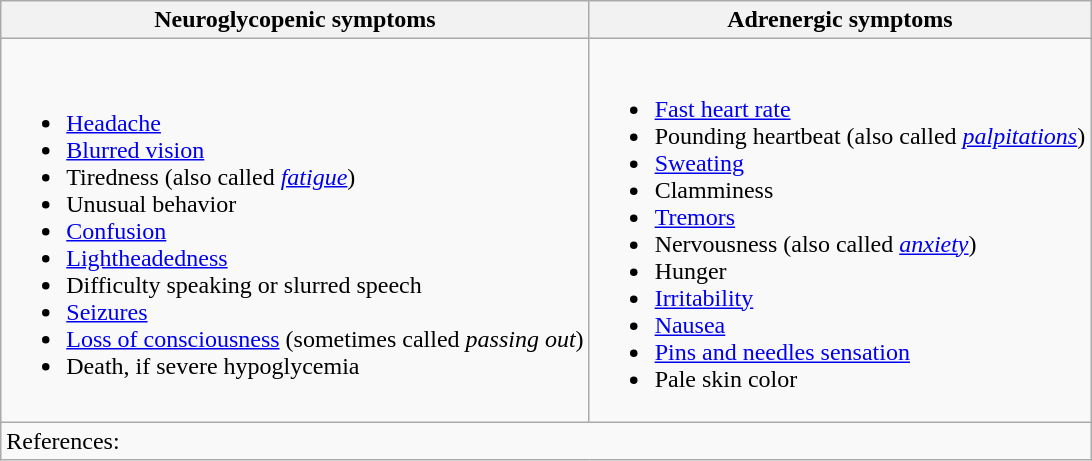<table class="wikitable">
<tr>
<th>Neuroglycopenic symptoms</th>
<th>Adrenergic symptoms</th>
</tr>
<tr>
<td><br><ul><li><a href='#'>Headache</a></li><li><a href='#'>Blurred vision</a></li><li>Tiredness (also called <em><a href='#'>fatigue</a></em>)</li><li>Unusual behavior</li><li><a href='#'>Confusion</a></li><li><a href='#'>Lightheadedness</a></li><li>Difficulty speaking or slurred speech</li><li><a href='#'>Seizures</a></li><li><a href='#'>Loss of consciousness</a> (sometimes called <em>passing out</em>)</li><li>Death, if severe hypoglycemia</li></ul></td>
<td><br><ul><li><a href='#'>Fast heart rate</a></li><li>Pounding heartbeat (also called <em><a href='#'>palpitations</a></em>)</li><li><a href='#'>Sweating</a></li><li>Clamminess</li><li><a href='#'>Tremors</a></li><li>Nervousness (also called <em><a href='#'>anxiety</a></em>)</li><li>Hunger</li><li><a href='#'>Irritability</a></li><li><a href='#'>Nausea</a></li><li><a href='#'>Pins and needles sensation</a></li><li>Pale skin color</li></ul></td>
</tr>
<tr>
<td colspan="2">References:</td>
</tr>
</table>
